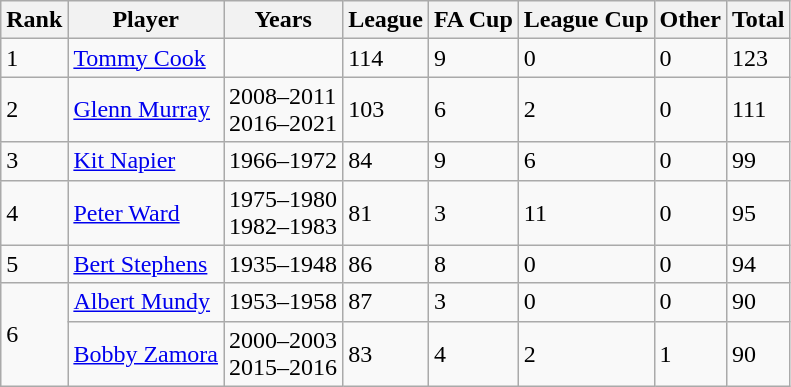<table class="wikitable sortable">
<tr>
<th>Rank</th>
<th>Player</th>
<th>Years</th>
<th>League</th>
<th>FA Cup</th>
<th>League Cup</th>
<th>Other</th>
<th>Total</th>
</tr>
<tr>
<td>1</td>
<td><a href='#'>Tommy Cook</a></td>
<td></td>
<td>114</td>
<td>9</td>
<td>0</td>
<td>0</td>
<td>123</td>
</tr>
<tr>
<td>2</td>
<td><a href='#'>Glenn Murray</a></td>
<td>2008–2011<br>2016–2021</td>
<td>103</td>
<td>6</td>
<td>2</td>
<td>0</td>
<td>111</td>
</tr>
<tr>
<td>3</td>
<td><a href='#'>Kit Napier</a></td>
<td>1966–1972</td>
<td>84</td>
<td>9</td>
<td>6</td>
<td>0</td>
<td>99</td>
</tr>
<tr>
<td>4</td>
<td><a href='#'>Peter Ward</a></td>
<td>1975–1980<br>1982–1983</td>
<td>81</td>
<td>3</td>
<td>11</td>
<td>0</td>
<td>95</td>
</tr>
<tr>
<td>5</td>
<td><a href='#'>Bert Stephens</a></td>
<td>1935–1948</td>
<td>86</td>
<td>8</td>
<td>0</td>
<td>0</td>
<td>94</td>
</tr>
<tr>
<td rowspan=2>6</td>
<td><a href='#'>Albert Mundy</a></td>
<td>1953–1958</td>
<td>87</td>
<td>3</td>
<td>0</td>
<td>0</td>
<td>90</td>
</tr>
<tr>
<td><a href='#'>Bobby Zamora</a></td>
<td>2000–2003<br>2015–2016</td>
<td>83</td>
<td>4</td>
<td>2</td>
<td>1</td>
<td>90</td>
</tr>
</table>
